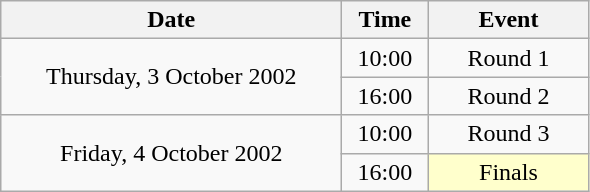<table class = "wikitable" style="text-align:center;">
<tr>
<th width=220>Date</th>
<th width=50>Time</th>
<th width=100>Event</th>
</tr>
<tr>
<td rowspan=2>Thursday, 3 October 2002</td>
<td>10:00</td>
<td>Round 1</td>
</tr>
<tr>
<td>16:00</td>
<td>Round 2</td>
</tr>
<tr>
<td rowspan=2>Friday, 4 October 2002</td>
<td>10:00</td>
<td>Round 3</td>
</tr>
<tr>
<td>16:00</td>
<td bgcolor=ffffcc>Finals</td>
</tr>
</table>
